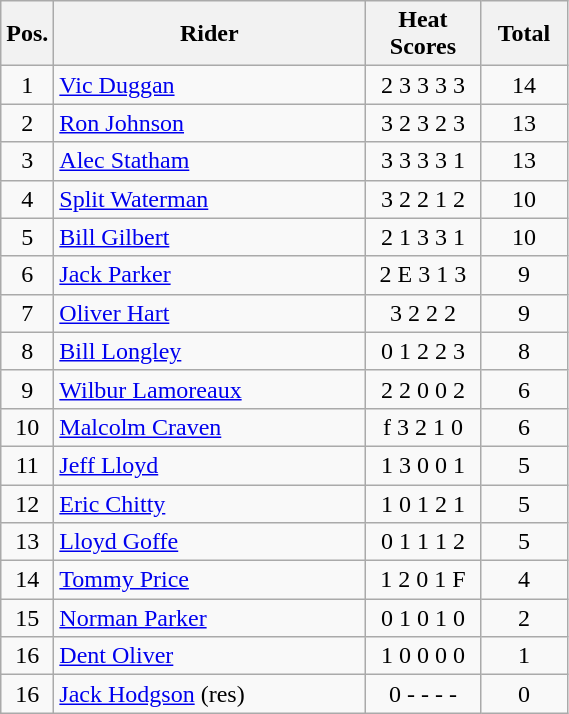<table class=wikitable>
<tr>
<th width=25px>Pos.</th>
<th width=200px>Rider</th>
<th width=70px>Heat Scores</th>
<th width=50px>Total</th>
</tr>
<tr align=center >
<td>1</td>
<td align=left> <a href='#'>Vic Duggan</a></td>
<td>2	3	3	3	3</td>
<td>14</td>
</tr>
<tr align=center>
<td>2</td>
<td align=left> <a href='#'>Ron Johnson</a></td>
<td>3	2	3	2	3</td>
<td>13</td>
</tr>
<tr align=center>
<td>3</td>
<td align=left> <a href='#'>Alec Statham</a></td>
<td>3	3	3	3	1</td>
<td>13</td>
</tr>
<tr align=center>
<td>4</td>
<td align=left> <a href='#'>Split Waterman</a></td>
<td>3	2	2	1	2</td>
<td>10</td>
</tr>
<tr align=center>
<td>5</td>
<td align=left> <a href='#'>Bill Gilbert</a></td>
<td>2	1	3	3	1</td>
<td>10</td>
</tr>
<tr align=center>
<td>6</td>
<td align=left> <a href='#'>Jack Parker</a></td>
<td>2	E	3	1	3</td>
<td>9</td>
</tr>
<tr align=center>
<td>7</td>
<td align=left> <a href='#'>Oliver Hart</a></td>
<td>3		2	2	2</td>
<td>9</td>
</tr>
<tr align=center>
<td>8</td>
<td align=left> <a href='#'>Bill Longley</a></td>
<td>0	1	2	2	3</td>
<td>8</td>
</tr>
<tr align=center>
<td>9</td>
<td align=left> <a href='#'>Wilbur Lamoreaux</a></td>
<td>2	2	0	0	2</td>
<td>6</td>
</tr>
<tr align=center>
<td>10</td>
<td align=left> <a href='#'>Malcolm Craven</a></td>
<td>f	3	2	1	0</td>
<td>6</td>
</tr>
<tr align=center>
<td>11</td>
<td align=left> <a href='#'>Jeff Lloyd</a></td>
<td>1	3	0	0	1</td>
<td>5</td>
</tr>
<tr align=center>
<td>12</td>
<td align=left> <a href='#'>Eric Chitty</a></td>
<td>1	0	1	2	1</td>
<td>5</td>
</tr>
<tr align=center>
<td>13</td>
<td align=left> <a href='#'>Lloyd Goffe</a></td>
<td>0	1	1	1	2</td>
<td>5</td>
</tr>
<tr align=center>
<td>14</td>
<td align=left> <a href='#'>Tommy Price</a></td>
<td>1	2	0	1	F</td>
<td>4</td>
</tr>
<tr align=center>
<td>15</td>
<td align=left> <a href='#'>Norman Parker</a></td>
<td>0	1	0	1	0</td>
<td>2</td>
</tr>
<tr align=center>
<td>16</td>
<td align=left> <a href='#'>Dent Oliver</a></td>
<td>1	0	0	0	0</td>
<td>1</td>
</tr>
<tr align=center>
<td>16</td>
<td align=left> <a href='#'>Jack Hodgson</a> (res)</td>
<td>0	-	-	-	-</td>
<td>0</td>
</tr>
</table>
